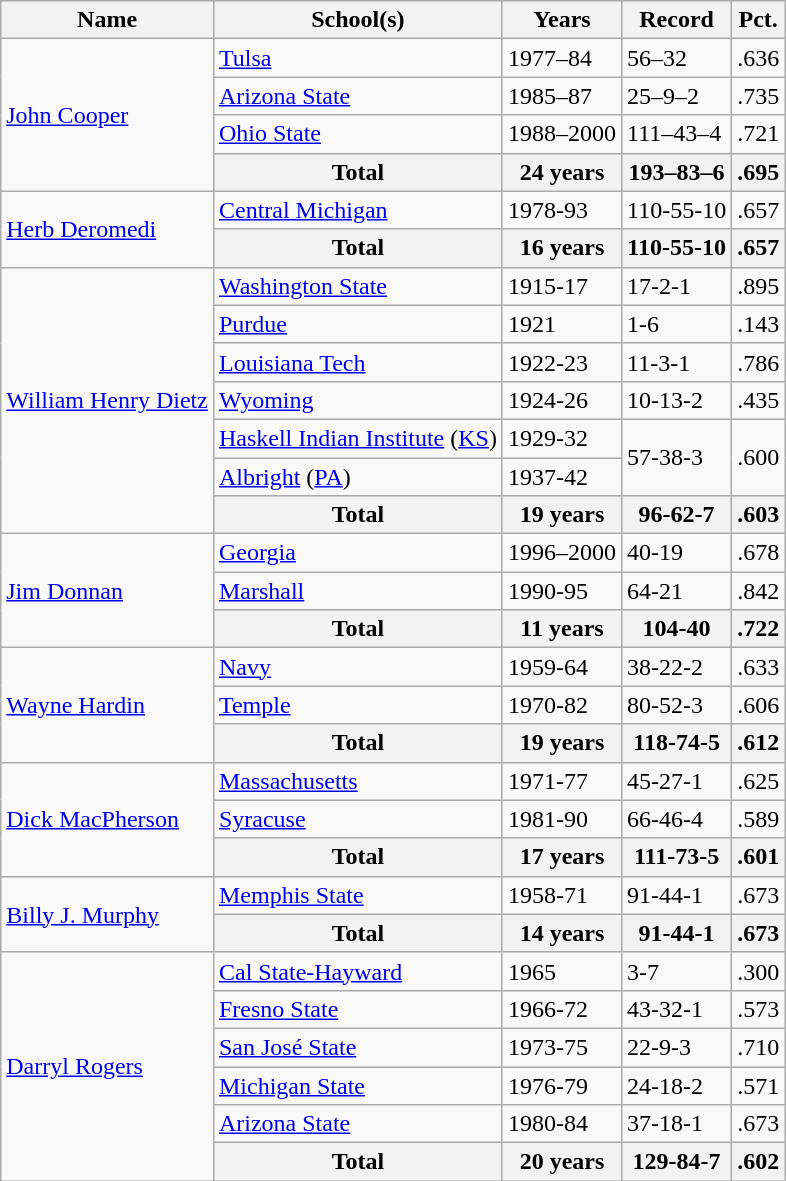<table class="wikitable">
<tr>
<th>Name</th>
<th>School(s)</th>
<th>Years</th>
<th>Record</th>
<th>Pct.</th>
</tr>
<tr>
<td rowspan="4"><a href='#'>John Cooper</a></td>
<td><a href='#'>Tulsa</a></td>
<td>1977–84</td>
<td>56–32</td>
<td>.636</td>
</tr>
<tr>
<td><a href='#'>Arizona State</a></td>
<td>1985–87</td>
<td>25–9–2</td>
<td>.735</td>
</tr>
<tr>
<td><a href='#'>Ohio State</a></td>
<td>1988–2000</td>
<td>111–43–4</td>
<td>.721</td>
</tr>
<tr>
<th>Total</th>
<th>24 years</th>
<th>193–83–6</th>
<th>.695</th>
</tr>
<tr>
<td rowspan="2"><a href='#'>Herb Deromedi</a></td>
<td><a href='#'>Central Michigan</a></td>
<td>1978-93</td>
<td>110-55-10</td>
<td>.657</td>
</tr>
<tr>
<th>Total</th>
<th>16 years</th>
<th>110-55-10</th>
<th>.657</th>
</tr>
<tr>
<td rowspan="7"><a href='#'>William Henry Dietz</a></td>
<td><a href='#'>Washington State</a></td>
<td>1915-17</td>
<td>17-2-1</td>
<td>.895</td>
</tr>
<tr>
<td><a href='#'>Purdue</a></td>
<td>1921</td>
<td>1-6</td>
<td>.143</td>
</tr>
<tr>
<td><a href='#'>Louisiana Tech</a></td>
<td>1922-23</td>
<td>11-3-1</td>
<td>.786</td>
</tr>
<tr>
<td><a href='#'>Wyoming</a></td>
<td>1924-26</td>
<td>10-13-2</td>
<td>.435</td>
</tr>
<tr>
<td><a href='#'>Haskell Indian Institute</a> (<a href='#'>KS</a>)</td>
<td>1929-32</td>
<td rowspan="2">57-38-3</td>
<td rowspan="2">.600</td>
</tr>
<tr>
<td><a href='#'>Albright</a> (<a href='#'>PA</a>)</td>
<td>1937-42</td>
</tr>
<tr>
<th>Total</th>
<th>19 years</th>
<th>96-62-7</th>
<th>.603</th>
</tr>
<tr>
<td rowspan="3"><a href='#'>Jim Donnan</a></td>
<td><a href='#'>Georgia</a></td>
<td>1996–2000</td>
<td>40-19</td>
<td>.678</td>
</tr>
<tr>
<td><a href='#'>Marshall</a></td>
<td>1990-95</td>
<td>64-21</td>
<td>.842</td>
</tr>
<tr>
<th>Total</th>
<th>11 years</th>
<th>104-40</th>
<th>.722</th>
</tr>
<tr>
<td rowspan="3"><a href='#'>Wayne Hardin</a></td>
<td><a href='#'>Navy</a></td>
<td>1959-64</td>
<td>38-22-2</td>
<td>.633</td>
</tr>
<tr>
<td><a href='#'>Temple</a></td>
<td>1970-82</td>
<td>80-52-3</td>
<td>.606</td>
</tr>
<tr>
<th>Total</th>
<th>19 years</th>
<th>118-74-5</th>
<th>.612</th>
</tr>
<tr>
<td rowspan="3"><a href='#'>Dick MacPherson</a></td>
<td><a href='#'>Massachusetts</a></td>
<td>1971-77</td>
<td>45-27-1</td>
<td>.625</td>
</tr>
<tr>
<td><a href='#'>Syracuse</a></td>
<td>1981-90</td>
<td>66-46-4</td>
<td>.589</td>
</tr>
<tr>
<th>Total</th>
<th>17 years</th>
<th>111-73-5</th>
<th>.601</th>
</tr>
<tr>
<td rowspan="2"><a href='#'>Billy J. Murphy</a></td>
<td><a href='#'>Memphis State</a></td>
<td>1958-71</td>
<td>91-44-1</td>
<td>.673</td>
</tr>
<tr>
<th>Total</th>
<th>14 years</th>
<th>91-44-1</th>
<th>.673</th>
</tr>
<tr>
<td rowspan="6"><a href='#'>Darryl Rogers</a></td>
<td><a href='#'>Cal State-Hayward</a></td>
<td>1965</td>
<td>3-7</td>
<td>.300</td>
</tr>
<tr>
<td><a href='#'>Fresno State</a></td>
<td>1966-72</td>
<td>43-32-1</td>
<td>.573</td>
</tr>
<tr>
<td><a href='#'>San José State</a></td>
<td>1973-75</td>
<td>22-9-3</td>
<td>.710</td>
</tr>
<tr>
<td><a href='#'>Michigan State</a></td>
<td>1976-79</td>
<td>24-18-2</td>
<td>.571</td>
</tr>
<tr>
<td><a href='#'>Arizona State</a></td>
<td>1980-84</td>
<td>37-18-1</td>
<td>.673</td>
</tr>
<tr>
<th>Total</th>
<th>20 years</th>
<th>129-84-7</th>
<th>.602</th>
</tr>
</table>
